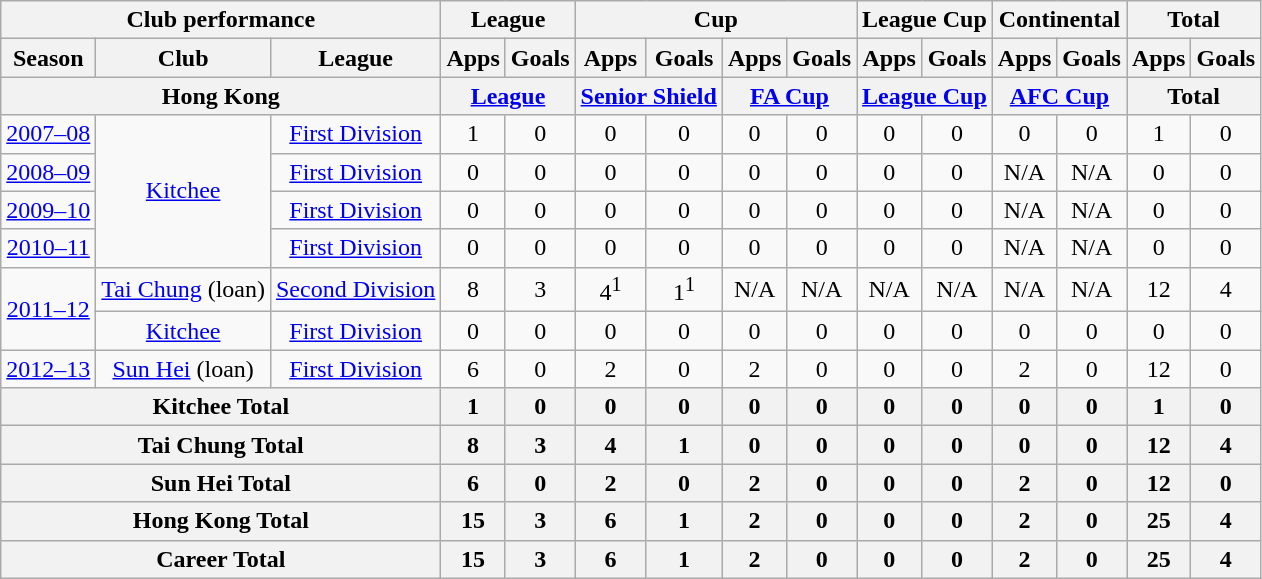<table class="wikitable" style="text-align: center;">
<tr>
<th colspan="3">Club performance</th>
<th colspan="2">League</th>
<th colspan="4">Cup</th>
<th colspan="2">League Cup</th>
<th colspan="2">Continental</th>
<th colspan="2">Total</th>
</tr>
<tr>
<th>Season</th>
<th>Club</th>
<th>League</th>
<th>Apps</th>
<th>Goals</th>
<th>Apps</th>
<th>Goals</th>
<th>Apps</th>
<th>Goals</th>
<th>Apps</th>
<th>Goals</th>
<th>Apps</th>
<th>Goals</th>
<th>Apps</th>
<th>Goals</th>
</tr>
<tr>
<th colspan="3">Hong Kong</th>
<th colspan="2"><a href='#'>League</a></th>
<th colspan="2"><a href='#'>Senior Shield</a></th>
<th colspan="2"><a href='#'>FA Cup</a></th>
<th colspan="2"><a href='#'>League Cup</a></th>
<th colspan="2"><a href='#'>AFC Cup</a></th>
<th colspan="2">Total</th>
</tr>
<tr>
<td><a href='#'>2007–08</a></td>
<td rowspan="4" valign="center"><a href='#'>Kitchee</a></td>
<td><a href='#'>First Division</a></td>
<td>1</td>
<td>0</td>
<td>0</td>
<td>0</td>
<td>0</td>
<td>0</td>
<td>0</td>
<td>0</td>
<td>0</td>
<td>0</td>
<td>1</td>
<td>0</td>
</tr>
<tr>
<td><a href='#'>2008–09</a></td>
<td><a href='#'>First Division</a></td>
<td>0</td>
<td>0</td>
<td>0</td>
<td>0</td>
<td>0</td>
<td>0</td>
<td>0</td>
<td>0</td>
<td>N/A</td>
<td>N/A</td>
<td>0</td>
<td>0</td>
</tr>
<tr>
<td><a href='#'>2009–10</a></td>
<td><a href='#'>First Division</a></td>
<td>0</td>
<td>0</td>
<td>0</td>
<td>0</td>
<td>0</td>
<td>0</td>
<td>0</td>
<td>0</td>
<td>N/A</td>
<td>N/A</td>
<td>0</td>
<td>0</td>
</tr>
<tr>
<td><a href='#'>2010–11</a></td>
<td><a href='#'>First Division</a></td>
<td>0</td>
<td>0</td>
<td>0</td>
<td>0</td>
<td>0</td>
<td>0</td>
<td>0</td>
<td>0</td>
<td>N/A</td>
<td>N/A</td>
<td>0</td>
<td>0</td>
</tr>
<tr>
<td rowspan="2"><a href='#'>2011–12</a></td>
<td valign="center"><a href='#'>Tai Chung</a> (loan)</td>
<td><a href='#'>Second Division</a></td>
<td>8</td>
<td>3</td>
<td>4<sup>1</sup></td>
<td>1<sup>1</sup></td>
<td>N/A</td>
<td>N/A</td>
<td>N/A</td>
<td>N/A</td>
<td>N/A</td>
<td>N/A</td>
<td>12</td>
<td>4</td>
</tr>
<tr>
<td valign="center"><a href='#'>Kitchee</a></td>
<td><a href='#'>First Division</a></td>
<td>0</td>
<td>0</td>
<td>0</td>
<td>0</td>
<td>0</td>
<td>0</td>
<td>0</td>
<td>0</td>
<td>0</td>
<td>0</td>
<td>0</td>
<td>0</td>
</tr>
<tr>
<td><a href='#'>2012–13</a></td>
<td valign="center"><a href='#'>Sun Hei</a> (loan)</td>
<td><a href='#'>First Division</a></td>
<td>6</td>
<td>0</td>
<td>2</td>
<td>0</td>
<td>2</td>
<td>0</td>
<td>0</td>
<td>0</td>
<td>2</td>
<td>0</td>
<td>12</td>
<td>0</td>
</tr>
<tr>
<th colspan="3">Kitchee Total</th>
<th>1</th>
<th>0</th>
<th>0</th>
<th>0</th>
<th>0</th>
<th>0</th>
<th>0</th>
<th>0</th>
<th>0</th>
<th>0</th>
<th>1</th>
<th>0</th>
</tr>
<tr>
<th colspan="3">Tai Chung Total</th>
<th>8</th>
<th>3</th>
<th>4</th>
<th>1</th>
<th>0</th>
<th>0</th>
<th>0</th>
<th>0</th>
<th>0</th>
<th>0</th>
<th>12</th>
<th>4</th>
</tr>
<tr>
<th colspan="3">Sun Hei Total</th>
<th>6</th>
<th>0</th>
<th>2</th>
<th>0</th>
<th>2</th>
<th>0</th>
<th>0</th>
<th>0</th>
<th>2</th>
<th>0</th>
<th>12</th>
<th>0</th>
</tr>
<tr>
<th colspan="3">Hong Kong Total</th>
<th>15</th>
<th>3</th>
<th>6</th>
<th>1</th>
<th>2</th>
<th>0</th>
<th>0</th>
<th>0</th>
<th>2</th>
<th>0</th>
<th>25</th>
<th>4</th>
</tr>
<tr>
<th colspan="3">Career Total</th>
<th>15</th>
<th>3</th>
<th>6</th>
<th>1</th>
<th>2</th>
<th>0</th>
<th>0</th>
<th>0</th>
<th>2</th>
<th>0</th>
<th>25</th>
<th>4</th>
</tr>
</table>
